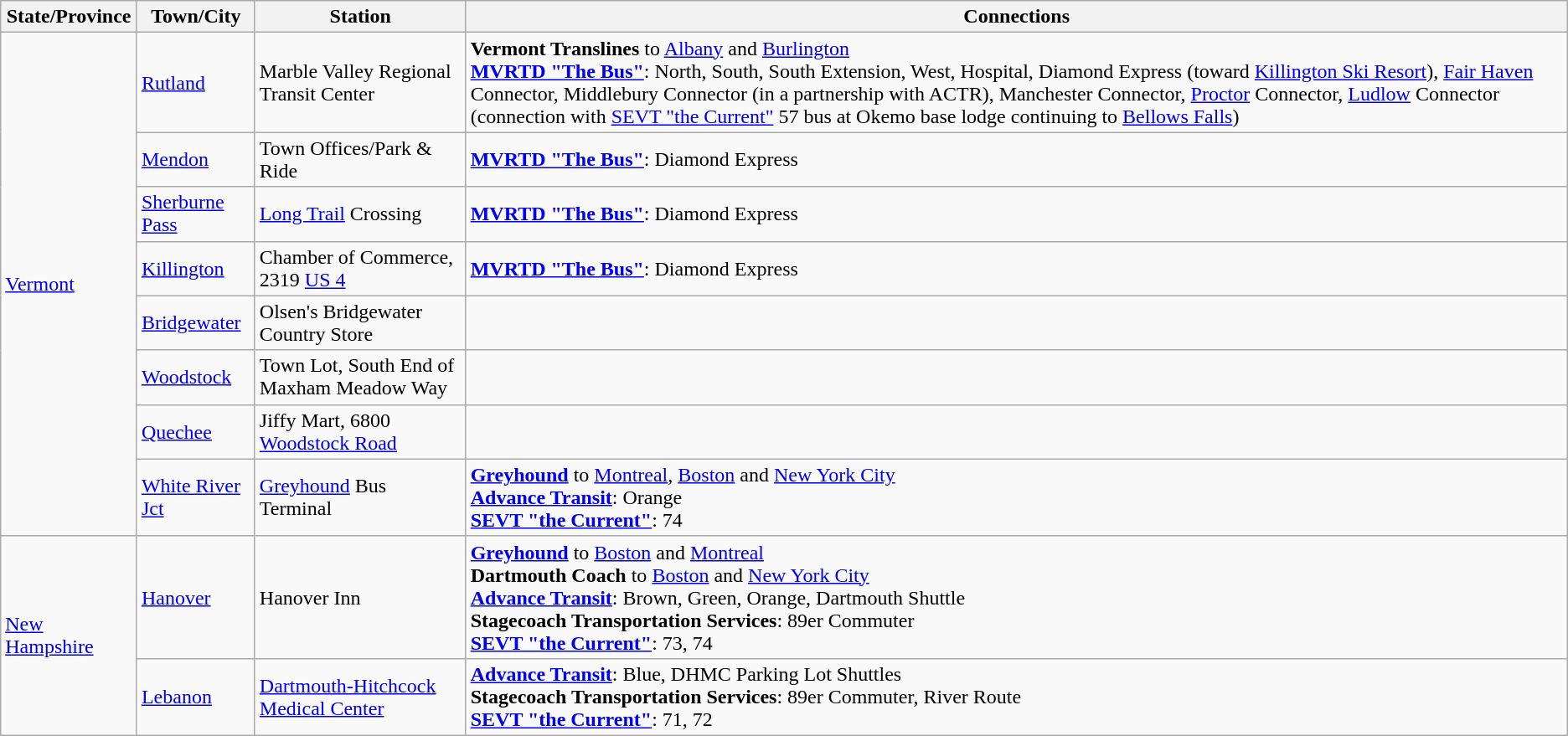<table class="wikitable">
<tr>
<th>State/Province</th>
<th>Town/City</th>
<th>Station</th>
<th>Connections</th>
</tr>
<tr>
<td rowspan=8><a href='#'>Vermont</a></td>
<td><a href='#'>Rutland</a></td>
<td>Marble Valley Regional Transit Center</td>
<td><strong>Vermont Translines</strong> to <a href='#'>Albany</a> and <a href='#'>Burlington</a><br> <strong><a href='#'>MVRTD "The Bus"</a></strong>: North, South, South Extension, West, Hospital, Diamond Express (toward <a href='#'>Killington Ski Resort</a>), <a href='#'>Fair Haven</a> Connector, Middlebury Connector (in a partnership with ACTR), Manchester Connector, <a href='#'>Proctor</a> Connector, <a href='#'>Ludlow</a> Connector (connection with <a href='#'>SEVT "the Current"</a> 57 bus at Okemo base lodge continuing to <a href='#'>Bellows Falls</a>)</td>
</tr>
<tr>
<td><a href='#'>Mendon</a></td>
<td>Town Offices/Park & Ride</td>
<td><strong><a href='#'>MVRTD "The Bus"</a></strong>: Diamond Express</td>
</tr>
<tr>
<td><a href='#'>Sherburne Pass</a></td>
<td><a href='#'>Long Trail</a> Crossing</td>
<td><strong><a href='#'>MVRTD "The Bus"</a></strong>: Diamond Express</td>
</tr>
<tr>
<td><a href='#'>Killington</a></td>
<td>Chamber of Commerce, 2319 <a href='#'>US 4</a></td>
<td><strong><a href='#'>MVRTD "The Bus"</a></strong>: Diamond Express</td>
</tr>
<tr>
<td><a href='#'>Bridgewater</a></td>
<td>Olsen's Bridgewater Country Store</td>
<td></td>
</tr>
<tr>
<td><a href='#'>Woodstock</a></td>
<td>Town Lot, South End of Maxham Meadow Way</td>
<td></td>
</tr>
<tr>
<td><a href='#'>Quechee</a></td>
<td>Jiffy Mart, 6800 <a href='#'>Woodstock Road</a></td>
<td></td>
</tr>
<tr>
<td><a href='#'>White River Jct</a></td>
<td><a href='#'>Greyhound</a> Bus Terminal</td>
<td><strong><a href='#'>Greyhound</a></strong> to <a href='#'>Montreal</a>, <a href='#'>Boston</a> and <a href='#'>New York City</a><br><strong><a href='#'>Advance Transit</a></strong>: Orange<br><strong><a href='#'>SEVT "the Current"</a></strong>: 74</td>
</tr>
<tr>
<td rowspan=2><a href='#'>New Hampshire</a></td>
<td><a href='#'>Hanover</a></td>
<td>Hanover Inn</td>
<td><strong><a href='#'>Greyhound</a></strong> to <a href='#'>Boston</a> and <a href='#'>Montreal</a><br><strong>Dartmouth Coach</strong> to <a href='#'>Boston</a> and <a href='#'>New York City</a><br><strong><a href='#'>Advance Transit</a></strong>: Brown, Green, Orange, Dartmouth Shuttle<br><strong>Stagecoach Transportation Services</strong>: 89er Commuter<br><strong><a href='#'>SEVT "the Current"</a></strong>: 73, 74</td>
</tr>
<tr>
<td><a href='#'>Lebanon</a></td>
<td><a href='#'>Dartmouth-Hitchcock Medical Center</a></td>
<td><strong><a href='#'>Advance Transit</a></strong>: Blue, DHMC Parking Lot Shuttles<br><strong>Stagecoach Transportation Services</strong>: 89er Commuter, River Route<br><strong><a href='#'>SEVT "the Current"</a></strong>: 71, 72</td>
</tr>
</table>
